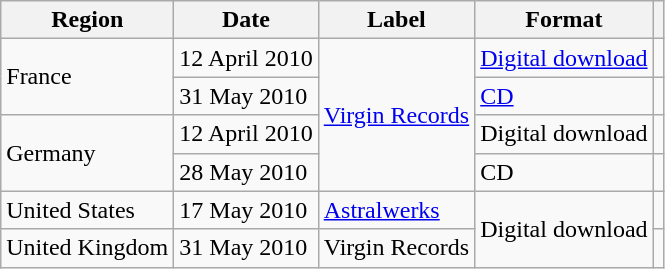<table class=wikitable>
<tr>
<th>Region</th>
<th>Date</th>
<th>Label</th>
<th>Format</th>
<th></th>
</tr>
<tr>
<td rowspan="2">France</td>
<td>12 April 2010</td>
<td rowspan="4"><a href='#'>Virgin Records</a></td>
<td><a href='#'>Digital download</a></td>
<td></td>
</tr>
<tr>
<td>31 May 2010</td>
<td><a href='#'>CD</a></td>
<td></td>
</tr>
<tr>
<td rowspan="2">Germany</td>
<td>12 April 2010</td>
<td>Digital download</td>
<td></td>
</tr>
<tr>
<td>28 May 2010</td>
<td>CD</td>
<td></td>
</tr>
<tr>
<td>United States</td>
<td>17 May 2010</td>
<td><a href='#'>Astralwerks</a></td>
<td rowspan="2">Digital download</td>
<td></td>
</tr>
<tr>
<td>United Kingdom</td>
<td>31 May 2010</td>
<td>Virgin Records</td>
<td></td>
</tr>
</table>
